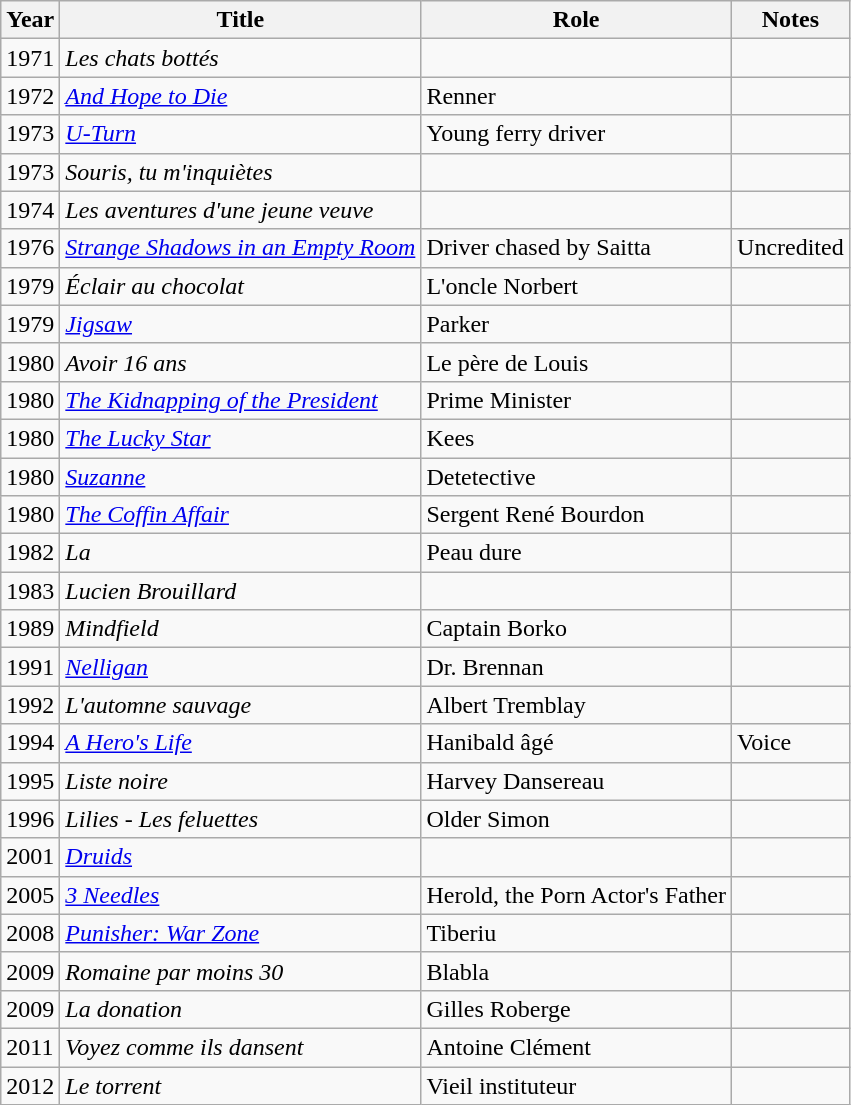<table class="wikitable">
<tr>
<th>Year</th>
<th>Title</th>
<th>Role</th>
<th>Notes</th>
</tr>
<tr>
<td>1971</td>
<td><em>Les chats bottés</em></td>
<td></td>
<td></td>
</tr>
<tr>
<td>1972</td>
<td><em><a href='#'>And Hope to Die</a></em></td>
<td>Renner</td>
<td></td>
</tr>
<tr>
<td>1973</td>
<td><em><a href='#'>U-Turn</a></em></td>
<td>Young ferry driver</td>
<td></td>
</tr>
<tr>
<td>1973</td>
<td><em>Souris, tu m'inquiètes</em></td>
<td></td>
<td></td>
</tr>
<tr>
<td>1974</td>
<td><em>Les aventures d'une jeune veuve</em></td>
<td></td>
<td></td>
</tr>
<tr>
<td>1976</td>
<td><em><a href='#'>Strange Shadows in an Empty Room</a></em></td>
<td>Driver chased by Saitta</td>
<td>Uncredited</td>
</tr>
<tr>
<td>1979</td>
<td><em>Éclair au chocolat</em></td>
<td>L'oncle Norbert</td>
<td></td>
</tr>
<tr>
<td>1979</td>
<td><em><a href='#'>Jigsaw</a></em></td>
<td>Parker</td>
<td></td>
</tr>
<tr>
<td>1980</td>
<td><em>Avoir 16 ans</em></td>
<td>Le père de Louis</td>
<td></td>
</tr>
<tr>
<td>1980</td>
<td><em><a href='#'>The Kidnapping of the President</a></em></td>
<td>Prime Minister</td>
<td></td>
</tr>
<tr>
<td>1980</td>
<td><em><a href='#'>The Lucky Star</a></em></td>
<td>Kees</td>
<td></td>
</tr>
<tr>
<td>1980</td>
<td><em><a href='#'>Suzanne</a></em></td>
<td>Detetective</td>
<td></td>
</tr>
<tr>
<td>1980</td>
<td><em><a href='#'>The Coffin Affair</a></em></td>
<td>Sergent René Bourdon</td>
<td></td>
</tr>
<tr>
<td>1982</td>
<td><em>La </em></td>
<td>Peau dure</td>
<td></td>
</tr>
<tr>
<td>1983</td>
<td><em>Lucien Brouillard</em></td>
<td></td>
<td></td>
</tr>
<tr>
<td>1989</td>
<td><em>Mindfield</em></td>
<td>Captain Borko</td>
<td></td>
</tr>
<tr>
<td>1991</td>
<td><em><a href='#'>Nelligan</a></em></td>
<td>Dr. Brennan</td>
<td></td>
</tr>
<tr>
<td>1992</td>
<td><em>L'automne sauvage</em></td>
<td>Albert Tremblay</td>
<td></td>
</tr>
<tr>
<td>1994</td>
<td><em><a href='#'>A Hero's Life</a></em></td>
<td>Hanibald âgé</td>
<td>Voice</td>
</tr>
<tr>
<td>1995</td>
<td><em>Liste noire</em></td>
<td>Harvey Dansereau</td>
<td></td>
</tr>
<tr>
<td>1996</td>
<td><em>Lilies - Les feluettes</em></td>
<td>Older Simon</td>
<td></td>
</tr>
<tr>
<td>2001</td>
<td><em><a href='#'>Druids</a></em></td>
<td></td>
<td></td>
</tr>
<tr>
<td>2005</td>
<td><em><a href='#'>3 Needles</a></em></td>
<td>Herold, the Porn Actor's Father</td>
<td></td>
</tr>
<tr>
<td>2008</td>
<td><em><a href='#'>Punisher: War Zone</a></em></td>
<td>Tiberiu</td>
<td></td>
</tr>
<tr>
<td>2009</td>
<td><em>Romaine par moins 30</em></td>
<td>Blabla</td>
<td></td>
</tr>
<tr>
<td>2009</td>
<td><em>La donation</em></td>
<td>Gilles Roberge</td>
<td></td>
</tr>
<tr>
<td>2011</td>
<td><em>Voyez comme ils dansent</em></td>
<td>Antoine Clément</td>
<td></td>
</tr>
<tr>
<td>2012</td>
<td><em>Le torrent</em></td>
<td>Vieil instituteur</td>
<td></td>
</tr>
</table>
